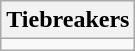<table class="wikitable collapsible collapsed">
<tr>
<th>Tiebreakers</th>
</tr>
<tr>
<td></td>
</tr>
</table>
